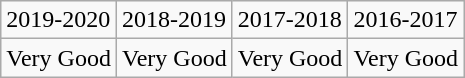<table class="wikitable">
<tr>
<td>2019-2020</td>
<td>2018-2019</td>
<td>2017-2018</td>
<td>2016-2017</td>
</tr>
<tr>
<td>Very Good</td>
<td>Very Good</td>
<td>Very Good</td>
<td>Very Good</td>
</tr>
</table>
